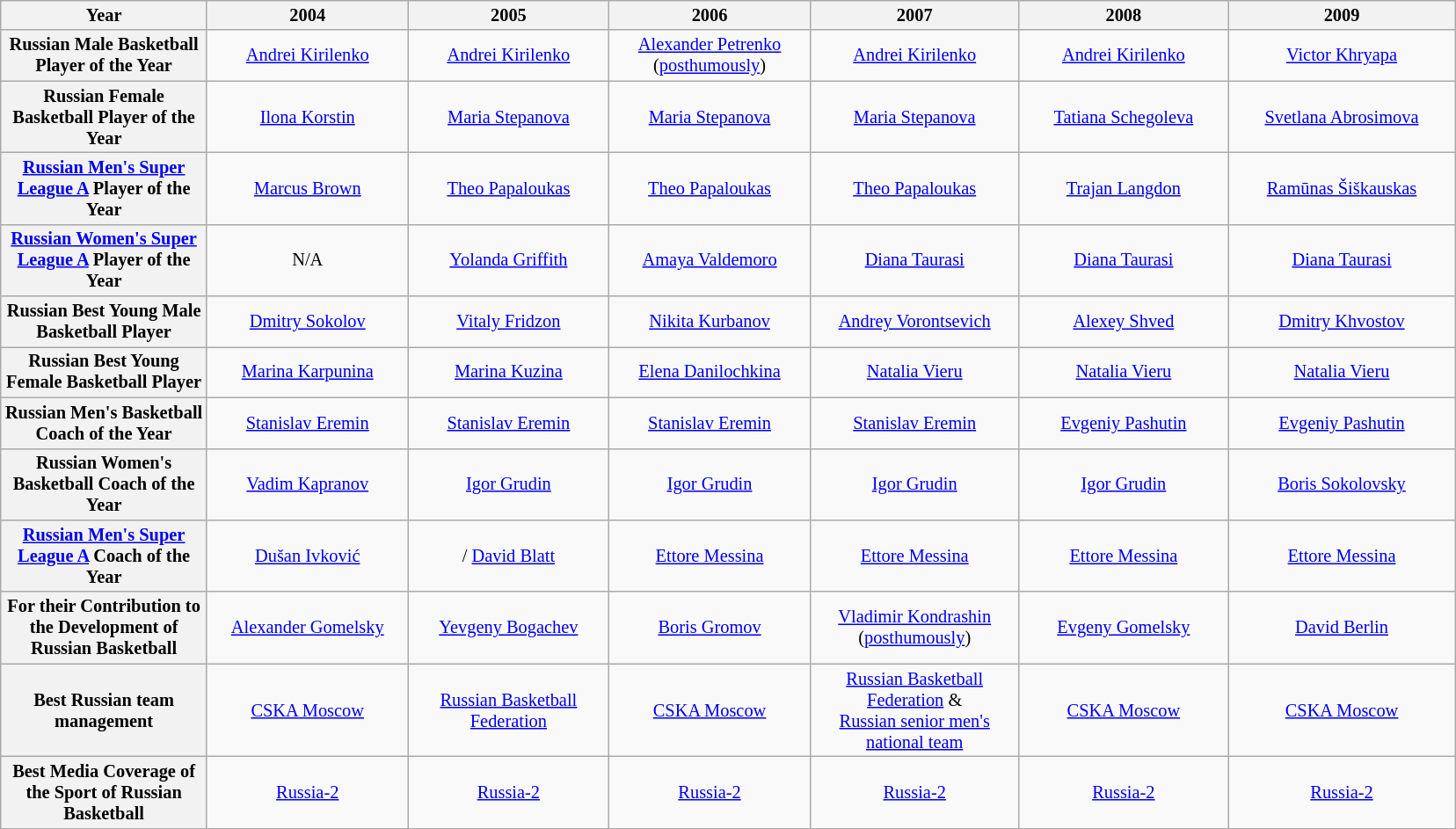<table class="wikitable" style="text-align:center;font-size:85%">
<tr>
<th width="150">Year</th>
<th width="146">2004</th>
<th width="146">2005</th>
<th width="146">2006</th>
<th width="152">2007</th>
<th width="152">2008</th>
<th width="166">2009</th>
</tr>
<tr>
<th>Russian Male Basketball Player of the Year</th>
<td> <a href='#'>Andrei Kirilenko</a></td>
<td> <a href='#'>Andrei Kirilenko</a></td>
<td> <a href='#'>Alexander Petrenko</a><br>(<a href='#'>posthumously</a>)</td>
<td> <a href='#'>Andrei Kirilenko</a></td>
<td> <a href='#'>Andrei Kirilenko</a></td>
<td> <a href='#'>Victor Khryapa</a></td>
</tr>
<tr>
<th>Russian Female Basketball Player of the Year</th>
<td> <a href='#'>Ilona Korstin </a></td>
<td> <a href='#'>Maria Stepanova</a></td>
<td> <a href='#'>Maria Stepanova</a></td>
<td> <a href='#'>Maria Stepanova</a></td>
<td> <a href='#'>Tatiana Schegoleva</a></td>
<td> <a href='#'>Svetlana Abrosimova</a></td>
</tr>
<tr>
<th><a href='#'>Russian Men's Super League A</a> Player of the Year</th>
<td> <a href='#'>Marcus Brown</a></td>
<td> <a href='#'>Theo Papaloukas</a></td>
<td> <a href='#'>Theo Papaloukas</a></td>
<td> <a href='#'>Theo Papaloukas</a></td>
<td> <a href='#'>Trajan Langdon</a></td>
<td> <a href='#'>Ramūnas Šiškauskas</a></td>
</tr>
<tr>
<th><a href='#'>Russian Women's Super League A</a> Player of the Year</th>
<td>N/A</td>
<td> <a href='#'>Yolanda Griffith</a></td>
<td> <a href='#'>Amaya Valdemoro</a></td>
<td> <a href='#'>Diana Taurasi</a></td>
<td> <a href='#'>Diana Taurasi</a></td>
<td> <a href='#'>Diana Taurasi</a></td>
</tr>
<tr>
<th>Russian Best Young Male Basketball Player</th>
<td> <a href='#'>Dmitry Sokolov</a></td>
<td> <a href='#'>Vitaly Fridzon</a></td>
<td> <a href='#'>Nikita Kurbanov</a></td>
<td> <a href='#'>Andrey Vorontsevich</a></td>
<td> <a href='#'>Alexey Shved</a></td>
<td> <a href='#'>Dmitry Khvostov</a></td>
</tr>
<tr>
<th>Russian Best Young Female Basketball Player</th>
<td> <a href='#'>Marina Karpunina</a></td>
<td> <a href='#'>Marina Kuzina</a></td>
<td> <a href='#'>Elena Danilochkina</a></td>
<td> <a href='#'>Natalia Vieru</a></td>
<td> <a href='#'>Natalia Vieru </a></td>
<td> <a href='#'>Natalia Vieru</a></td>
</tr>
<tr>
<th>Russian Men's Basketball Coach of the Year</th>
<td> <a href='#'>Stanislav Eremin</a></td>
<td> <a href='#'>Stanislav Eremin</a></td>
<td> <a href='#'>Stanislav Eremin</a></td>
<td> <a href='#'>Stanislav Eremin</a></td>
<td> <a href='#'>Evgeniy Pashutin</a></td>
<td> <a href='#'>Evgeniy Pashutin</a></td>
</tr>
<tr>
<th>Russian Women's Basketball Coach of the Year</th>
<td> <a href='#'>Vadim Kapranov</a></td>
<td> <a href='#'>Igor Grudin</a></td>
<td> <a href='#'>Igor Grudin</a></td>
<td> <a href='#'>Igor Grudin</a></td>
<td> <a href='#'>Igor Grudin</a></td>
<td> <a href='#'>Boris Sokolovsky</a></td>
</tr>
<tr>
<th><a href='#'>Russian Men's Super League A</a> Coach of the Year</th>
<td> <a href='#'>Dušan Ivković</a></td>
<td>/ <a href='#'>David Blatt</a></td>
<td> <a href='#'>Ettore Messina</a></td>
<td> <a href='#'>Ettore Messina</a></td>
<td> <a href='#'>Ettore Messina</a></td>
<td> <a href='#'>Ettore Messina</a></td>
</tr>
<tr>
<th>For their Contribution to the Development of Russian Basketball</th>
<td> <a href='#'>Alexander Gomelsky</a></td>
<td> <a href='#'>Yevgeny Bogachev</a></td>
<td> <a href='#'>Boris Gromov</a></td>
<td> <a href='#'>Vladimir Kondrashin</a> (<a href='#'>posthumously</a>)</td>
<td> <a href='#'>Evgeny Gomelsky</a></td>
<td> <a href='#'>David Berlin</a></td>
</tr>
<tr>
<th>Best Russian team management</th>
<td> <a href='#'>CSKA Moscow</a></td>
<td> <a href='#'>Russian Basketball Federation</a></td>
<td> <a href='#'>CSKA Moscow</a></td>
<td> <a href='#'>Russian Basketball Federation</a> & <br> <a href='#'>Russian senior men's national team</a></td>
<td> <a href='#'>CSKA Moscow</a></td>
<td> <a href='#'>CSKA Moscow</a></td>
</tr>
<tr>
<th>Best Media Coverage of the Sport of Russian Basketball</th>
<td><a href='#'>Russia-2</a></td>
<td><a href='#'>Russia-2</a></td>
<td><a href='#'>Russia-2</a></td>
<td><a href='#'>Russia-2</a></td>
<td><a href='#'>Russia-2</a></td>
<td><a href='#'>Russia-2</a></td>
</tr>
</table>
